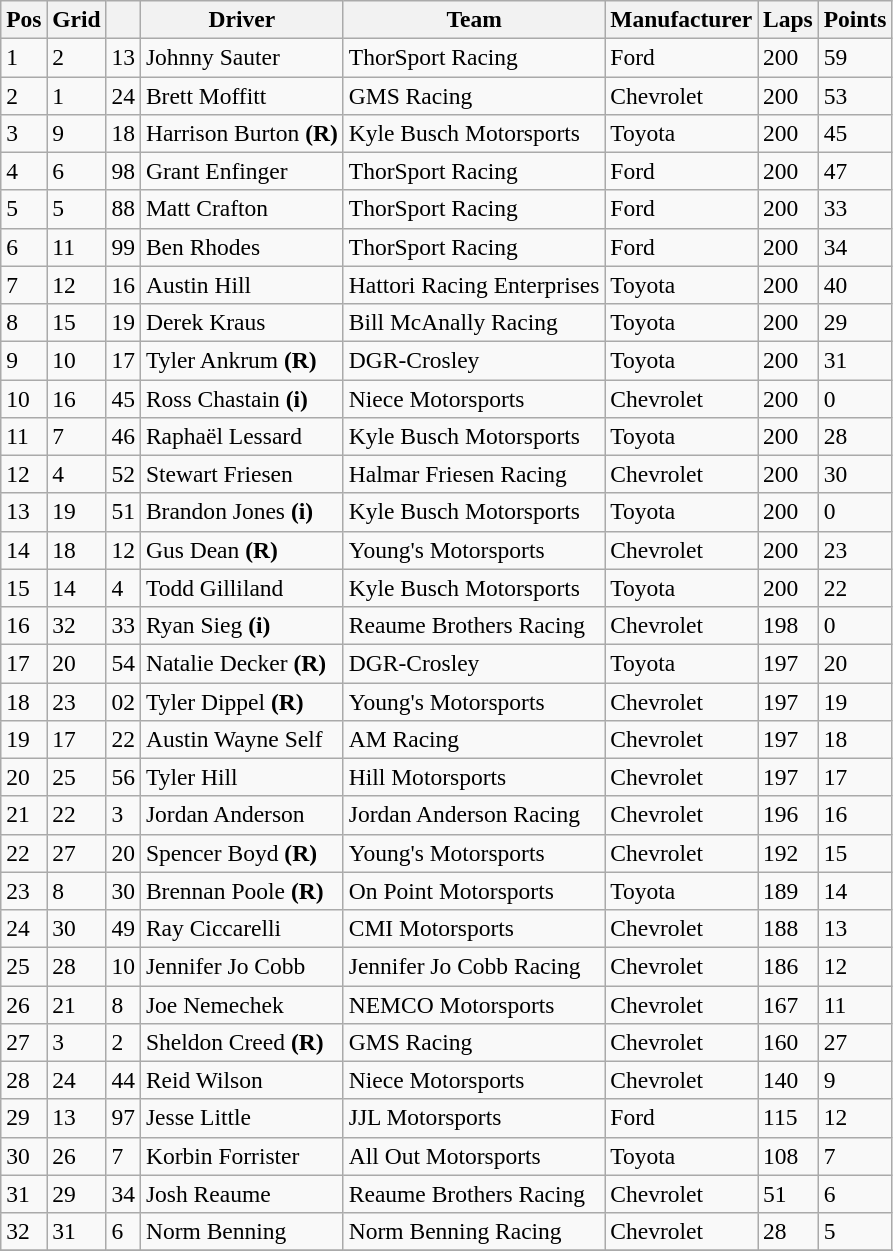<table class="wikitable" style="font-size:98%">
<tr>
<th>Pos</th>
<th>Grid</th>
<th></th>
<th>Driver</th>
<th>Team</th>
<th>Manufacturer</th>
<th>Laps</th>
<th>Points</th>
</tr>
<tr>
<td>1</td>
<td>2</td>
<td>13</td>
<td>Johnny Sauter</td>
<td>ThorSport Racing</td>
<td>Ford</td>
<td>200</td>
<td>59</td>
</tr>
<tr>
<td>2</td>
<td>1</td>
<td>24</td>
<td>Brett Moffitt</td>
<td>GMS Racing</td>
<td>Chevrolet</td>
<td>200</td>
<td>53</td>
</tr>
<tr>
<td>3</td>
<td>9</td>
<td>18</td>
<td>Harrison Burton <strong>(R)</strong></td>
<td>Kyle Busch Motorsports</td>
<td>Toyota</td>
<td>200</td>
<td>45</td>
</tr>
<tr>
<td>4</td>
<td>6</td>
<td>98</td>
<td>Grant Enfinger</td>
<td>ThorSport Racing</td>
<td>Ford</td>
<td>200</td>
<td>47</td>
</tr>
<tr>
<td>5</td>
<td>5</td>
<td>88</td>
<td>Matt Crafton</td>
<td>ThorSport Racing</td>
<td>Ford</td>
<td>200</td>
<td>33</td>
</tr>
<tr>
<td>6</td>
<td>11</td>
<td>99</td>
<td>Ben Rhodes</td>
<td>ThorSport Racing</td>
<td>Ford</td>
<td>200</td>
<td>34</td>
</tr>
<tr>
<td>7</td>
<td>12</td>
<td>16</td>
<td>Austin Hill</td>
<td>Hattori Racing Enterprises</td>
<td>Toyota</td>
<td>200</td>
<td>40</td>
</tr>
<tr>
<td>8</td>
<td>15</td>
<td>19</td>
<td>Derek Kraus</td>
<td>Bill McAnally Racing</td>
<td>Toyota</td>
<td>200</td>
<td>29</td>
</tr>
<tr>
<td>9</td>
<td>10</td>
<td>17</td>
<td>Tyler Ankrum <strong>(R)</strong></td>
<td>DGR-Crosley</td>
<td>Toyota</td>
<td>200</td>
<td>31</td>
</tr>
<tr>
<td>10</td>
<td>16</td>
<td>45</td>
<td>Ross Chastain <strong>(i)</strong></td>
<td>Niece Motorsports</td>
<td>Chevrolet</td>
<td>200</td>
<td>0</td>
</tr>
<tr>
<td>11</td>
<td>7</td>
<td>46</td>
<td>Raphaël Lessard</td>
<td>Kyle Busch Motorsports</td>
<td>Toyota</td>
<td>200</td>
<td>28</td>
</tr>
<tr>
<td>12</td>
<td>4</td>
<td>52</td>
<td>Stewart Friesen</td>
<td>Halmar Friesen Racing</td>
<td>Chevrolet</td>
<td>200</td>
<td>30</td>
</tr>
<tr>
<td>13</td>
<td>19</td>
<td>51</td>
<td>Brandon Jones <strong>(i)</strong></td>
<td>Kyle Busch Motorsports</td>
<td>Toyota</td>
<td>200</td>
<td>0</td>
</tr>
<tr>
<td>14</td>
<td>18</td>
<td>12</td>
<td>Gus Dean <strong>(R)</strong></td>
<td>Young's Motorsports</td>
<td>Chevrolet</td>
<td>200</td>
<td>23</td>
</tr>
<tr>
<td>15</td>
<td>14</td>
<td>4</td>
<td>Todd Gilliland</td>
<td>Kyle Busch Motorsports</td>
<td>Toyota</td>
<td>200</td>
<td>22</td>
</tr>
<tr>
<td>16</td>
<td>32</td>
<td>33</td>
<td>Ryan Sieg <strong>(i)</strong></td>
<td>Reaume Brothers Racing</td>
<td>Chevrolet</td>
<td>198</td>
<td>0</td>
</tr>
<tr>
<td>17</td>
<td>20</td>
<td>54</td>
<td>Natalie Decker <strong>(R)</strong></td>
<td>DGR-Crosley</td>
<td>Toyota</td>
<td>197</td>
<td>20</td>
</tr>
<tr>
<td>18</td>
<td>23</td>
<td>02</td>
<td>Tyler Dippel <strong>(R)</strong></td>
<td>Young's Motorsports</td>
<td>Chevrolet</td>
<td>197</td>
<td>19</td>
</tr>
<tr>
<td>19</td>
<td>17</td>
<td>22</td>
<td>Austin Wayne Self</td>
<td>AM Racing</td>
<td>Chevrolet</td>
<td>197</td>
<td>18</td>
</tr>
<tr>
<td>20</td>
<td>25</td>
<td>56</td>
<td>Tyler Hill</td>
<td>Hill Motorsports</td>
<td>Chevrolet</td>
<td>197</td>
<td>17</td>
</tr>
<tr>
<td>21</td>
<td>22</td>
<td>3</td>
<td>Jordan Anderson</td>
<td>Jordan Anderson Racing</td>
<td>Chevrolet</td>
<td>196</td>
<td>16</td>
</tr>
<tr>
<td>22</td>
<td>27</td>
<td>20</td>
<td>Spencer Boyd <strong>(R)</strong></td>
<td>Young's Motorsports</td>
<td>Chevrolet</td>
<td>192</td>
<td>15</td>
</tr>
<tr>
<td>23</td>
<td>8</td>
<td>30</td>
<td>Brennan Poole <strong>(R)</strong></td>
<td>On Point Motorsports</td>
<td>Toyota</td>
<td>189</td>
<td>14</td>
</tr>
<tr>
<td>24</td>
<td>30</td>
<td>49</td>
<td>Ray Ciccarelli</td>
<td>CMI Motorsports</td>
<td>Chevrolet</td>
<td>188</td>
<td>13</td>
</tr>
<tr>
<td>25</td>
<td>28</td>
<td>10</td>
<td>Jennifer Jo Cobb</td>
<td>Jennifer Jo Cobb Racing</td>
<td>Chevrolet</td>
<td>186</td>
<td>12</td>
</tr>
<tr>
<td>26</td>
<td>21</td>
<td>8</td>
<td>Joe Nemechek</td>
<td>NEMCO Motorsports</td>
<td>Chevrolet</td>
<td>167</td>
<td>11</td>
</tr>
<tr>
<td>27</td>
<td>3</td>
<td>2</td>
<td>Sheldon Creed <strong>(R)</strong></td>
<td>GMS Racing</td>
<td>Chevrolet</td>
<td>160</td>
<td>27</td>
</tr>
<tr>
<td>28</td>
<td>24</td>
<td>44</td>
<td>Reid Wilson</td>
<td>Niece Motorsports</td>
<td>Chevrolet</td>
<td>140</td>
<td>9</td>
</tr>
<tr>
<td>29</td>
<td>13</td>
<td>97</td>
<td>Jesse Little</td>
<td>JJL Motorsports</td>
<td>Ford</td>
<td>115</td>
<td>12</td>
</tr>
<tr>
<td>30</td>
<td>26</td>
<td>7</td>
<td>Korbin Forrister</td>
<td>All Out Motorsports</td>
<td>Toyota</td>
<td>108</td>
<td>7</td>
</tr>
<tr>
<td>31</td>
<td>29</td>
<td>34</td>
<td>Josh Reaume</td>
<td>Reaume Brothers Racing</td>
<td>Chevrolet</td>
<td>51</td>
<td>6</td>
</tr>
<tr>
<td>32</td>
<td>31</td>
<td>6</td>
<td>Norm Benning</td>
<td>Norm Benning Racing</td>
<td>Chevrolet</td>
<td>28</td>
<td>5</td>
</tr>
<tr>
</tr>
</table>
